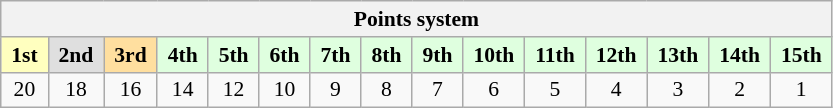<table class="wikitable" style="font-size:90%; text-align:center">
<tr>
<th colspan="22">Points system</th>
</tr>
<tr>
<td bgcolor="#ffffbf"> <strong>1st</strong> </td>
<td bgcolor="#dfdfdf"> <strong>2nd</strong> </td>
<td bgcolor="#ffdf9f"> <strong>3rd</strong> </td>
<td bgcolor="#dfffdf"> <strong>4th</strong> </td>
<td bgcolor="#dfffdf"> <strong>5th</strong> </td>
<td bgcolor="#dfffdf"> <strong>6th</strong> </td>
<td bgcolor="#dfffdf"> <strong>7th</strong> </td>
<td bgcolor="#dfffdf"> <strong>8th</strong> </td>
<td bgcolor="#dfffdf"> <strong>9th</strong> </td>
<td bgcolor="#dfffdf"> <strong>10th</strong> </td>
<td bgcolor="#dfffdf"> <strong>11th</strong> </td>
<td bgcolor="#dfffdf"> <strong>12th</strong> </td>
<td bgcolor="#dfffdf"> <strong>13th</strong> </td>
<td bgcolor="#dfffdf"> <strong>14th</strong> </td>
<td bgcolor="#dfffdf"> <strong>15th</strong> </td>
</tr>
<tr>
<td>20</td>
<td>18</td>
<td>16</td>
<td>14</td>
<td>12</td>
<td>10</td>
<td>9</td>
<td>8</td>
<td>7</td>
<td>6</td>
<td>5</td>
<td>4</td>
<td>3</td>
<td>2</td>
<td>1</td>
</tr>
</table>
